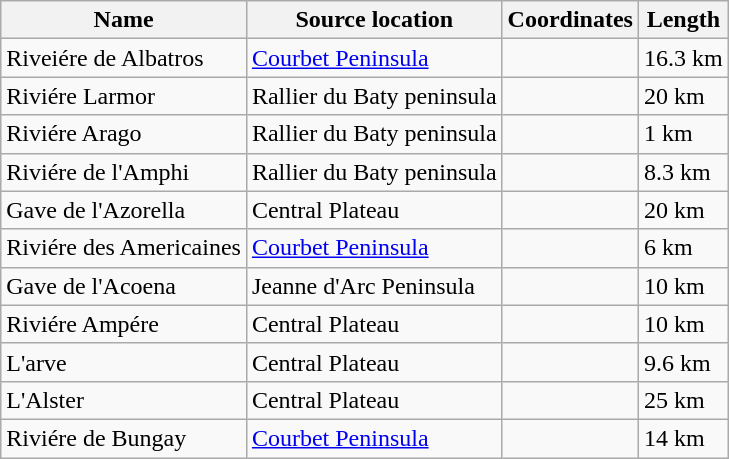<table class="wikitable">
<tr>
<th>Name</th>
<th>Source location</th>
<th>Coordinates</th>
<th>Length</th>
</tr>
<tr>
<td>Riveiére de Albatros</td>
<td><a href='#'>Courbet Peninsula</a></td>
<td></td>
<td>16.3 km</td>
</tr>
<tr>
<td>Riviére Larmor</td>
<td>Rallier du Baty peninsula</td>
<td></td>
<td>20 km</td>
</tr>
<tr>
<td>Riviére Arago</td>
<td>Rallier du Baty peninsula</td>
<td></td>
<td>1 km</td>
</tr>
<tr>
<td>Riviére de l'Amphi</td>
<td>Rallier du Baty peninsula</td>
<td></td>
<td>8.3 km</td>
</tr>
<tr>
<td>Gave de l'Azorella</td>
<td>Central Plateau</td>
<td></td>
<td>20 km</td>
</tr>
<tr>
<td>Riviére des Americaines</td>
<td><a href='#'>Courbet Peninsula</a></td>
<td></td>
<td>6 km</td>
</tr>
<tr>
<td>Gave de l'Acoena</td>
<td>Jeanne d'Arc Peninsula</td>
<td></td>
<td>10 km</td>
</tr>
<tr>
<td>Riviére Ampére</td>
<td>Central Plateau</td>
<td></td>
<td>10 km</td>
</tr>
<tr>
<td>L'arve</td>
<td>Central Plateau</td>
<td></td>
<td>9.6 km</td>
</tr>
<tr>
<td>L'Alster</td>
<td>Central Plateau</td>
<td></td>
<td>25 km</td>
</tr>
<tr>
<td>Riviére de Bungay</td>
<td><a href='#'>Courbet Peninsula</a></td>
<td></td>
<td>14 km</td>
</tr>
</table>
